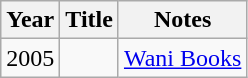<table class="wikitable">
<tr>
<th>Year</th>
<th>Title</th>
<th>Notes</th>
</tr>
<tr>
<td>2005</td>
<td></td>
<td><a href='#'>Wani Books</a></td>
</tr>
</table>
